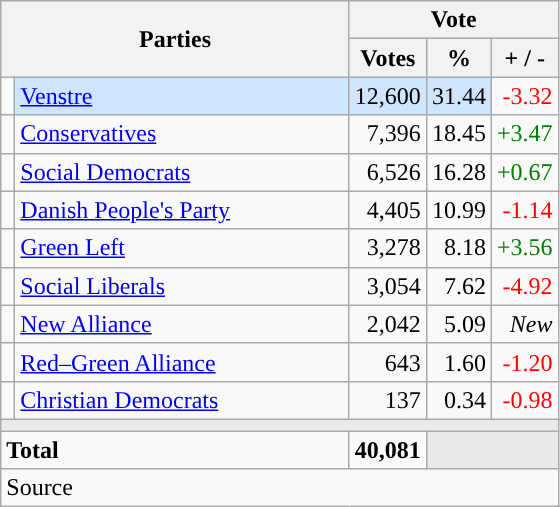<table class="wikitable" style="text-align:right;">
<tr>
<th style="text-align:centre;" rowspan="2" colspan="2" width="225">Parties</th>
<th colspan="3">Vote</th>
</tr>
<tr>
<th width="15">Votes</th>
<th width="15">%</th>
<th width="15">+ / -</th>
</tr>
<tr>
<td width="2" style="color:inherit;background:"></td>
<td bgcolor=#cfe5fe  align="left"><a href='#'>Venstre</a></td>
<td bgcolor=#cfe5fe>12,600</td>
<td bgcolor=#cfe5fe>31.44</td>
<td style=color:red;>-3.32</td>
</tr>
<tr>
<td width="2" style="color:inherit;background:"></td>
<td align="left"><a href='#'>Conservatives</a></td>
<td>7,396</td>
<td>18.45</td>
<td style=color:green;>+3.47</td>
</tr>
<tr>
<td width="2" style="color:inherit;background:"></td>
<td align="left"><a href='#'>Social Democrats</a></td>
<td>6,526</td>
<td>16.28</td>
<td style=color:green;>+0.67</td>
</tr>
<tr>
<td width="2" style="color:inherit;background:"></td>
<td align="left"><a href='#'>Danish People's Party</a></td>
<td>4,405</td>
<td>10.99</td>
<td style=color:red;>-1.14</td>
</tr>
<tr>
<td width="2" style="color:inherit;background:"></td>
<td align="left"><a href='#'>Green Left</a></td>
<td>3,278</td>
<td>8.18</td>
<td style=color:green;>+3.56</td>
</tr>
<tr>
<td width="2" style="color:inherit;background:"></td>
<td align="left"><a href='#'>Social Liberals</a></td>
<td>3,054</td>
<td>7.62</td>
<td style=color:red;>-4.92</td>
</tr>
<tr>
<td width="2" style="color:inherit;background:"></td>
<td align="left"><a href='#'>New Alliance</a></td>
<td>2,042</td>
<td>5.09</td>
<td><em>New</em></td>
</tr>
<tr>
<td width="2" style="color:inherit;background:"></td>
<td align="left"><a href='#'>Red–Green Alliance</a></td>
<td>643</td>
<td>1.60</td>
<td style=color:red;>-1.20</td>
</tr>
<tr>
<td width="2" style="color:inherit;background:"></td>
<td align="left"><a href='#'>Christian Democrats</a></td>
<td>137</td>
<td>0.34</td>
<td style=color:red;>-0.98</td>
</tr>
<tr>
<td colspan="7" bgcolor="#E9E9E9"></td>
</tr>
<tr>
<td align="left" colspan="2"><strong>Total</strong></td>
<td><strong>40,081</strong></td>
<td bgcolor="#E9E9E9" colspan="2"></td>
</tr>
<tr>
<td align="left" colspan="6">Source</td>
</tr>
</table>
